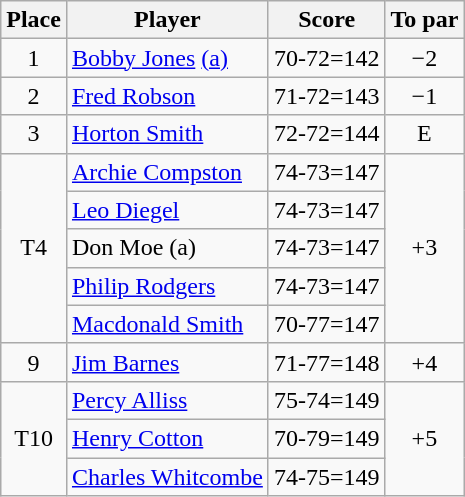<table class=wikitable>
<tr>
<th>Place</th>
<th>Player</th>
<th>Score</th>
<th>To par</th>
</tr>
<tr>
<td align=center>1</td>
<td> <a href='#'>Bobby Jones</a> <a href='#'>(a)</a></td>
<td>70-72=142</td>
<td align=center>−2</td>
</tr>
<tr>
<td align=center>2</td>
<td> <a href='#'>Fred Robson</a></td>
<td>71-72=143</td>
<td align=center>−1</td>
</tr>
<tr>
<td align=center>3</td>
<td> <a href='#'>Horton Smith</a></td>
<td>72-72=144</td>
<td align=center>E</td>
</tr>
<tr>
<td rowspan=5 align=center>T4</td>
<td> <a href='#'>Archie Compston</a></td>
<td>74-73=147</td>
<td rowspan=5 align=center>+3</td>
</tr>
<tr>
<td> <a href='#'>Leo Diegel</a></td>
<td>74-73=147</td>
</tr>
<tr>
<td> Don Moe (a)</td>
<td>74-73=147</td>
</tr>
<tr>
<td> <a href='#'>Philip Rodgers</a></td>
<td>74-73=147</td>
</tr>
<tr>
<td> <a href='#'>Macdonald Smith</a></td>
<td>70-77=147</td>
</tr>
<tr>
<td align=center>9</td>
<td> <a href='#'>Jim Barnes</a></td>
<td>71-77=148</td>
<td align=center>+4</td>
</tr>
<tr>
<td rowspan=3 align=center>T10</td>
<td> <a href='#'>Percy Alliss</a></td>
<td>75-74=149</td>
<td rowspan=3 align=center>+5</td>
</tr>
<tr>
<td> <a href='#'>Henry Cotton</a></td>
<td>70-79=149</td>
</tr>
<tr>
<td> <a href='#'>Charles Whitcombe</a></td>
<td>74-75=149</td>
</tr>
</table>
